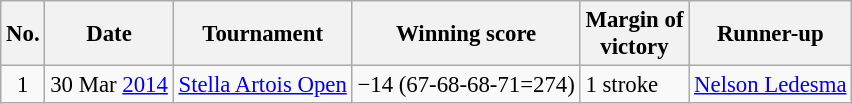<table class="wikitable" style="font-size:95%;">
<tr>
<th>No.</th>
<th>Date</th>
<th>Tournament</th>
<th>Winning score</th>
<th>Margin of<br>victory</th>
<th>Runner-up</th>
</tr>
<tr>
<td align=center>1</td>
<td align=right>30 Mar <a href='#'>2014</a></td>
<td><a href='#'>Stella Artois Open</a></td>
<td>−14 (67-68-68-71=274)</td>
<td>1 stroke</td>
<td> <a href='#'>Nelson Ledesma</a></td>
</tr>
</table>
